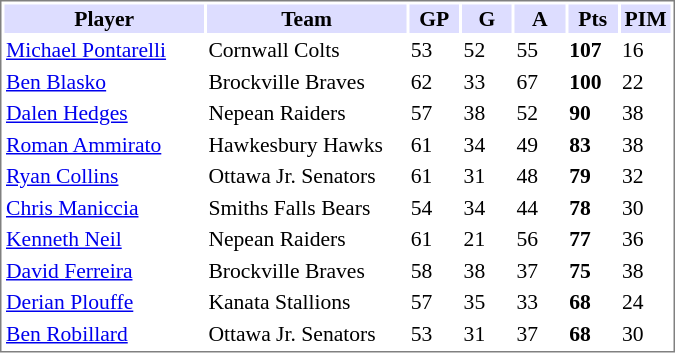<table cellpadding="0">
<tr align="left" style="vertical-align: top">
<td></td>
<td><br><table cellpadding="1" width="450px" style="font-size: 90%; border: 1px solid gray;">
<tr>
<th bgcolor="#DDDDFF" width="30%">Player</th>
<th bgcolor="#DDDDFF" width="30%">Team</th>
<th bgcolor="#DDDDFF" width="7.5%">GP</th>
<th bgcolor="#DDDDFF" width="7.5%">G</th>
<th bgcolor="#DDDDFF" width="7.5%">A</th>
<th bgcolor="#DDDDFF" width="7.5%">Pts</th>
<th bgcolor="#DDDDFF" width="7.5%">PIM</th>
</tr>
<tr>
<td><a href='#'>Michael Pontarelli</a></td>
<td>Cornwall Colts</td>
<td>53</td>
<td>52</td>
<td>55</td>
<td><strong>107</strong></td>
<td>16</td>
</tr>
<tr>
<td><a href='#'>Ben Blasko</a></td>
<td>Brockville Braves</td>
<td>62</td>
<td>33</td>
<td>67</td>
<td><strong>100</strong></td>
<td>22</td>
</tr>
<tr>
<td><a href='#'>Dalen Hedges</a></td>
<td>Nepean Raiders</td>
<td>57</td>
<td>38</td>
<td>52</td>
<td><strong>90</strong></td>
<td>38</td>
</tr>
<tr>
<td><a href='#'>Roman Ammirato</a></td>
<td>Hawkesbury Hawks</td>
<td>61</td>
<td>34</td>
<td>49</td>
<td><strong>83</strong></td>
<td>38</td>
</tr>
<tr>
<td><a href='#'>Ryan Collins</a></td>
<td>Ottawa Jr. Senators</td>
<td>61</td>
<td>31</td>
<td>48</td>
<td><strong>79</strong></td>
<td>32</td>
</tr>
<tr>
<td><a href='#'>Chris Maniccia</a></td>
<td>Smiths Falls Bears</td>
<td>54</td>
<td>34</td>
<td>44</td>
<td><strong>78</strong></td>
<td>30</td>
</tr>
<tr>
<td><a href='#'>Kenneth Neil</a></td>
<td>Nepean Raiders</td>
<td>61</td>
<td>21</td>
<td>56</td>
<td><strong>77</strong></td>
<td>36</td>
</tr>
<tr>
<td><a href='#'>David Ferreira</a></td>
<td>Brockville Braves</td>
<td>58</td>
<td>38</td>
<td>37</td>
<td><strong>75</strong></td>
<td>38</td>
</tr>
<tr>
<td><a href='#'>Derian Plouffe</a></td>
<td>Kanata Stallions</td>
<td>57</td>
<td>35</td>
<td>33</td>
<td><strong>68</strong></td>
<td>24</td>
</tr>
<tr>
<td><a href='#'>Ben Robillard</a></td>
<td>Ottawa Jr. Senators</td>
<td>53</td>
<td>31</td>
<td>37</td>
<td><strong>68</strong></td>
<td>30</td>
</tr>
</table>
</td>
</tr>
</table>
